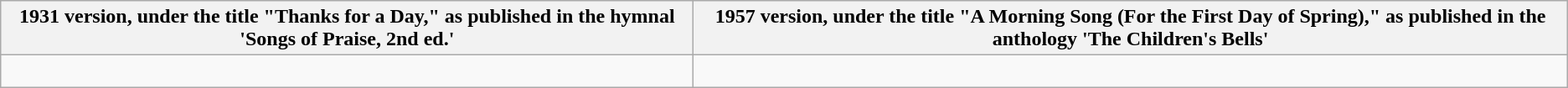<table class="wikitable">
<tr>
<th scope="col">1931 version, under the title "Thanks for a Day," as published in the hymnal 'Songs of Praise, 2nd ed.'</th>
<th scope="col">1957 version, under the title "A Morning Song (For the First Day of Spring)," as published in the anthology 'The Children's Bells'</th>
</tr>
<tr>
<td></td>
<td><br></td>
</tr>
</table>
